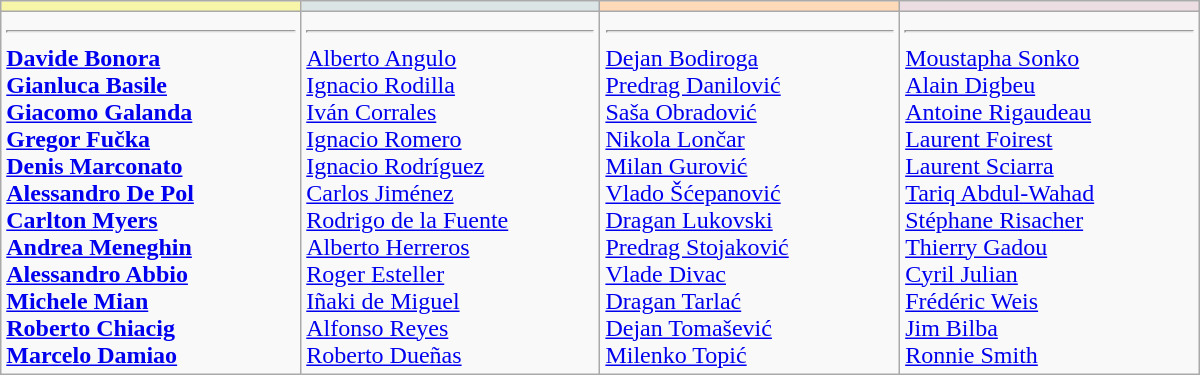<table border="1" cellpadding="2" width="800" class="wikitable">
<tr>
<td !align="center" width="200" bgcolor="#F7F6A8"></td>
<td !align="center" width="200" bgcolor="#DCE5E5"></td>
<td !align="center" width="200" bgcolor="#FFDAB9"></td>
<td !align="center" width="200" bgcolor="#EBDDE2"></td>
</tr>
<tr valign=top>
<td><strong> <hr> <a href='#'>Davide Bonora</a> <br> <a href='#'>Gianluca Basile</a> <br> <a href='#'>Giacomo Galanda</a> <br> <a href='#'>Gregor Fučka</a> <br> <a href='#'>Denis Marconato</a> <br> <a href='#'>Alessandro De Pol</a> <br> <a href='#'>Carlton Myers</a> <br> <a href='#'>Andrea Meneghin</a> <br> <a href='#'>Alessandro Abbio</a> <br> <a href='#'>Michele Mian</a> <br> <a href='#'>Roberto Chiacig</a> <br> <a href='#'>Marcelo Damiao</a></strong></td>
<td> <hr> <a href='#'>Alberto Angulo</a> <br> <a href='#'>Ignacio Rodilla</a> <br> <a href='#'>Iván Corrales</a> <br> <a href='#'>Ignacio Romero</a> <br> <a href='#'>Ignacio Rodríguez</a> <br> <a href='#'>Carlos Jiménez</a> <br> <a href='#'>Rodrigo de la Fuente</a> <br> <a href='#'>Alberto Herreros</a> <br> <a href='#'>Roger Esteller</a> <br> <a href='#'>Iñaki de Miguel</a> <br> <a href='#'>Alfonso Reyes</a> <br> <a href='#'>Roberto Dueñas</a></td>
<td> <hr> <a href='#'>Dejan Bodiroga</a> <br> <a href='#'>Predrag Danilović</a> <br> <a href='#'>Saša Obradović</a> <br> <a href='#'>Nikola Lončar</a> <br> <a href='#'>Milan Gurović</a> <br> <a href='#'>Vlado Šćepanović</a> <br> <a href='#'>Dragan Lukovski</a> <br> <a href='#'>Predrag Stojaković</a> <br> <a href='#'>Vlade Divac</a> <br> <a href='#'>Dragan Tarlać</a> <br> <a href='#'>Dejan Tomašević</a> <br> <a href='#'>Milenko Topić</a></td>
<td> <hr> <a href='#'>Moustapha Sonko</a> <br> <a href='#'>Alain Digbeu</a> <br> <a href='#'>Antoine Rigaudeau</a> <br> <a href='#'>Laurent Foirest</a> <br> <a href='#'>Laurent Sciarra</a> <br> <a href='#'>Tariq Abdul-Wahad</a> <br> <a href='#'>Stéphane Risacher</a> <br> <a href='#'>Thierry Gadou</a> <br> <a href='#'>Cyril Julian</a> <br> <a href='#'>Frédéric Weis</a> <br> <a href='#'>Jim Bilba</a> <br> <a href='#'>Ronnie Smith</a></td>
</tr>
</table>
